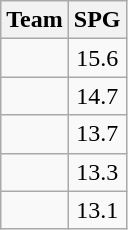<table class=wikitable>
<tr>
<th>Team</th>
<th>SPG</th>
</tr>
<tr>
<td></td>
<td align=center>15.6</td>
</tr>
<tr>
<td></td>
<td align=center>14.7</td>
</tr>
<tr>
<td></td>
<td align=center>13.7</td>
</tr>
<tr>
<td></td>
<td align=center>13.3</td>
</tr>
<tr>
<td></td>
<td align=center>13.1</td>
</tr>
</table>
